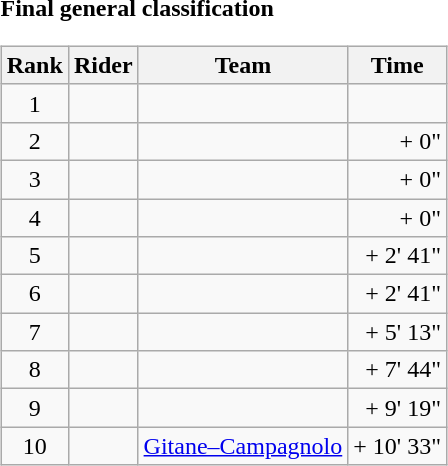<table>
<tr>
<td><strong>Final general classification</strong><br><table class="wikitable">
<tr>
<th scope="col">Rank</th>
<th scope="col">Rider</th>
<th scope="col">Team</th>
<th scope="col">Time</th>
</tr>
<tr>
<td style="text-align:center;">1</td>
<td></td>
<td></td>
<td style="text-align:right;"></td>
</tr>
<tr>
<td style="text-align:center;">2</td>
<td></td>
<td></td>
<td style="text-align:right;">+ 0"</td>
</tr>
<tr>
<td style="text-align:center;">3</td>
<td></td>
<td></td>
<td style="text-align:right;">+ 0"</td>
</tr>
<tr>
<td style="text-align:center;">4</td>
<td></td>
<td></td>
<td style="text-align:right;">+ 0"</td>
</tr>
<tr>
<td style="text-align:center;">5</td>
<td></td>
<td></td>
<td style="text-align:right;">+ 2' 41"</td>
</tr>
<tr>
<td style="text-align:center;">6</td>
<td></td>
<td></td>
<td style="text-align:right;">+ 2' 41"</td>
</tr>
<tr>
<td style="text-align:center;">7</td>
<td></td>
<td></td>
<td style="text-align:right;">+ 5' 13"</td>
</tr>
<tr>
<td style="text-align:center;">8</td>
<td></td>
<td></td>
<td style="text-align:right;">+ 7' 44"</td>
</tr>
<tr>
<td style="text-align:center;">9</td>
<td></td>
<td></td>
<td style="text-align:right;">+ 9' 19"</td>
</tr>
<tr>
<td style="text-align:center;">10</td>
<td></td>
<td><a href='#'>Gitane–Campagnolo</a></td>
<td style="text-align:right;">+ 10' 33"</td>
</tr>
</table>
</td>
</tr>
</table>
